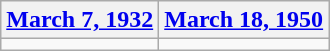<table class=wikitable>
<tr>
<th><a href='#'>March 7, 1932</a></th>
<th><a href='#'>March 18, 1950</a></th>
</tr>
<tr>
<td></td>
<td></td>
</tr>
</table>
